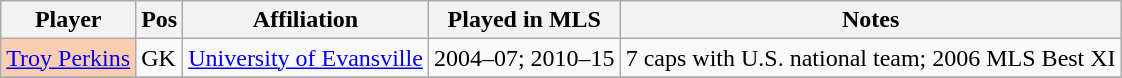<table class="wikitable sortable">
<tr>
<th>Player</th>
<th>Pos</th>
<th>Affiliation</th>
<th>Played in MLS</th>
<th>Notes</th>
</tr>
<tr>
<td bgcolor="#FBCEB1"><a href='#'>Troy Perkins</a></td>
<td>GK</td>
<td><a href='#'>University of Evansville</a></td>
<td>2004–07; 2010–15</td>
<td>7 caps with U.S. national team; 2006 MLS Best XI</td>
</tr>
<tr>
</tr>
</table>
